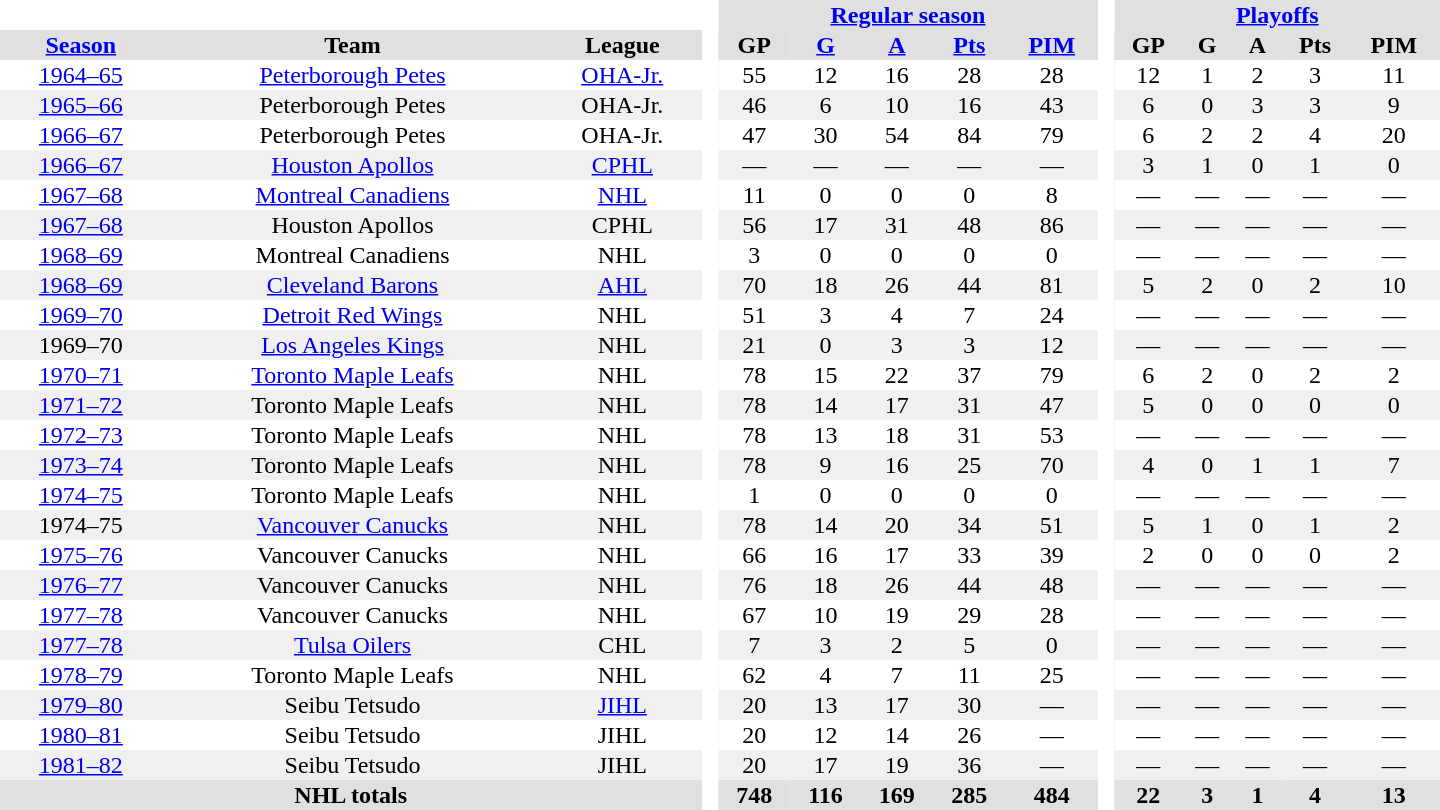<table border="0" cellpadding="1" cellspacing="0" style="text-align:center; width:60em">
<tr bgcolor="#e0e0e0">
<th colspan="3" bgcolor="#ffffff"> </th>
<th rowspan="99" bgcolor="#ffffff"> </th>
<th colspan="5"><a href='#'>Regular season</a></th>
<th rowspan="99" bgcolor="#ffffff"> </th>
<th colspan="5"><a href='#'>Playoffs</a></th>
</tr>
<tr bgcolor="#e0e0e0">
<th><a href='#'>Season</a></th>
<th>Team</th>
<th>League</th>
<th>GP</th>
<th><a href='#'>G</a></th>
<th><a href='#'>A</a></th>
<th><a href='#'>Pts</a></th>
<th><a href='#'>PIM</a></th>
<th>GP</th>
<th>G</th>
<th>A</th>
<th>Pts</th>
<th>PIM</th>
</tr>
<tr>
<td><a href='#'>1964–65</a></td>
<td><a href='#'>Peterborough Petes</a></td>
<td><a href='#'>OHA-Jr.</a></td>
<td>55</td>
<td>12</td>
<td>16</td>
<td>28</td>
<td>28</td>
<td>12</td>
<td>1</td>
<td>2</td>
<td>3</td>
<td>11</td>
</tr>
<tr bgcolor="#f0f0f0">
<td><a href='#'>1965–66</a></td>
<td>Peterborough Petes</td>
<td>OHA-Jr.</td>
<td>46</td>
<td>6</td>
<td>10</td>
<td>16</td>
<td>43</td>
<td>6</td>
<td>0</td>
<td>3</td>
<td>3</td>
<td>9</td>
</tr>
<tr>
<td><a href='#'>1966–67</a></td>
<td>Peterborough Petes</td>
<td>OHA-Jr.</td>
<td>47</td>
<td>30</td>
<td>54</td>
<td>84</td>
<td>79</td>
<td>6</td>
<td>2</td>
<td>2</td>
<td>4</td>
<td>20</td>
</tr>
<tr bgcolor="#f0f0f0">
<td><a href='#'>1966–67</a></td>
<td><a href='#'>Houston Apollos</a></td>
<td><a href='#'>CPHL</a></td>
<td>—</td>
<td>—</td>
<td>—</td>
<td>—</td>
<td>—</td>
<td>3</td>
<td>1</td>
<td>0</td>
<td>1</td>
<td>0</td>
</tr>
<tr>
<td><a href='#'>1967–68</a></td>
<td><a href='#'>Montreal Canadiens</a></td>
<td><a href='#'>NHL</a></td>
<td>11</td>
<td>0</td>
<td>0</td>
<td>0</td>
<td>8</td>
<td>—</td>
<td>—</td>
<td>—</td>
<td>—</td>
<td>—</td>
</tr>
<tr bgcolor="#f0f0f0">
<td><a href='#'>1967–68</a></td>
<td>Houston Apollos</td>
<td>CPHL</td>
<td>56</td>
<td>17</td>
<td>31</td>
<td>48</td>
<td>86</td>
<td>—</td>
<td>—</td>
<td>—</td>
<td>—</td>
<td>—</td>
</tr>
<tr>
<td><a href='#'>1968–69</a></td>
<td>Montreal Canadiens</td>
<td>NHL</td>
<td>3</td>
<td>0</td>
<td>0</td>
<td>0</td>
<td>0</td>
<td>—</td>
<td>—</td>
<td>—</td>
<td>—</td>
<td>—</td>
</tr>
<tr bgcolor="#f0f0f0">
<td><a href='#'>1968–69</a></td>
<td><a href='#'>Cleveland Barons</a></td>
<td><a href='#'>AHL</a></td>
<td>70</td>
<td>18</td>
<td>26</td>
<td>44</td>
<td>81</td>
<td>5</td>
<td>2</td>
<td>0</td>
<td>2</td>
<td>10</td>
</tr>
<tr>
<td><a href='#'>1969–70</a></td>
<td><a href='#'>Detroit Red Wings</a></td>
<td>NHL</td>
<td>51</td>
<td>3</td>
<td>4</td>
<td>7</td>
<td>24</td>
<td>—</td>
<td>—</td>
<td>—</td>
<td>—</td>
<td>—</td>
</tr>
<tr bgcolor="#f0f0f0">
<td>1969–70</td>
<td><a href='#'>Los Angeles Kings</a></td>
<td>NHL</td>
<td>21</td>
<td>0</td>
<td>3</td>
<td>3</td>
<td>12</td>
<td>—</td>
<td>—</td>
<td>—</td>
<td>—</td>
<td>—</td>
</tr>
<tr>
<td><a href='#'>1970–71</a></td>
<td><a href='#'>Toronto Maple Leafs</a></td>
<td>NHL</td>
<td>78</td>
<td>15</td>
<td>22</td>
<td>37</td>
<td>79</td>
<td>6</td>
<td>2</td>
<td>0</td>
<td>2</td>
<td>2</td>
</tr>
<tr bgcolor="#f0f0f0">
<td><a href='#'>1971–72</a></td>
<td>Toronto Maple Leafs</td>
<td>NHL</td>
<td>78</td>
<td>14</td>
<td>17</td>
<td>31</td>
<td>47</td>
<td>5</td>
<td>0</td>
<td>0</td>
<td>0</td>
<td>0</td>
</tr>
<tr>
<td><a href='#'>1972–73</a></td>
<td>Toronto Maple Leafs</td>
<td>NHL</td>
<td>78</td>
<td>13</td>
<td>18</td>
<td>31</td>
<td>53</td>
<td>—</td>
<td>—</td>
<td>—</td>
<td>—</td>
<td>—</td>
</tr>
<tr bgcolor="#f0f0f0">
<td><a href='#'>1973–74</a></td>
<td>Toronto Maple Leafs</td>
<td>NHL</td>
<td>78</td>
<td>9</td>
<td>16</td>
<td>25</td>
<td>70</td>
<td>4</td>
<td>0</td>
<td>1</td>
<td>1</td>
<td>7</td>
</tr>
<tr>
<td><a href='#'>1974–75</a></td>
<td>Toronto Maple Leafs</td>
<td>NHL</td>
<td>1</td>
<td>0</td>
<td>0</td>
<td>0</td>
<td>0</td>
<td>—</td>
<td>—</td>
<td>—</td>
<td>—</td>
<td>—</td>
</tr>
<tr bgcolor="#f0f0f0">
<td>1974–75</td>
<td><a href='#'>Vancouver Canucks</a></td>
<td>NHL</td>
<td>78</td>
<td>14</td>
<td>20</td>
<td>34</td>
<td>51</td>
<td>5</td>
<td>1</td>
<td>0</td>
<td>1</td>
<td>2</td>
</tr>
<tr>
<td><a href='#'>1975–76</a></td>
<td>Vancouver Canucks</td>
<td>NHL</td>
<td>66</td>
<td>16</td>
<td>17</td>
<td>33</td>
<td>39</td>
<td>2</td>
<td>0</td>
<td>0</td>
<td>0</td>
<td>2</td>
</tr>
<tr bgcolor="#f0f0f0">
<td><a href='#'>1976–77</a></td>
<td>Vancouver Canucks</td>
<td>NHL</td>
<td>76</td>
<td>18</td>
<td>26</td>
<td>44</td>
<td>48</td>
<td>—</td>
<td>—</td>
<td>—</td>
<td>—</td>
<td>—</td>
</tr>
<tr>
<td><a href='#'>1977–78</a></td>
<td>Vancouver Canucks</td>
<td>NHL</td>
<td>67</td>
<td>10</td>
<td>19</td>
<td>29</td>
<td>28</td>
<td>—</td>
<td>—</td>
<td>—</td>
<td>—</td>
<td>—</td>
</tr>
<tr bgcolor="#f0f0f0">
<td><a href='#'>1977–78</a></td>
<td><a href='#'>Tulsa Oilers</a></td>
<td>CHL</td>
<td>7</td>
<td>3</td>
<td>2</td>
<td>5</td>
<td>0</td>
<td>—</td>
<td>—</td>
<td>—</td>
<td>—</td>
<td>—</td>
</tr>
<tr>
<td><a href='#'>1978–79</a></td>
<td>Toronto Maple Leafs</td>
<td>NHL</td>
<td>62</td>
<td>4</td>
<td>7</td>
<td>11</td>
<td>25</td>
<td>—</td>
<td>—</td>
<td>—</td>
<td>—</td>
<td>—</td>
</tr>
<tr bgcolor="#f0f0f0">
<td><a href='#'>1979–80</a></td>
<td>Seibu Tetsudo</td>
<td><a href='#'>JIHL</a></td>
<td>20</td>
<td>13</td>
<td>17</td>
<td>30</td>
<td>—</td>
<td>—</td>
<td>—</td>
<td>—</td>
<td>—</td>
<td>—</td>
</tr>
<tr>
<td><a href='#'>1980–81</a></td>
<td>Seibu Tetsudo</td>
<td>JIHL</td>
<td>20</td>
<td>12</td>
<td>14</td>
<td>26</td>
<td>—</td>
<td>—</td>
<td>—</td>
<td>—</td>
<td>—</td>
<td>—</td>
</tr>
<tr bgcolor="#f0f0f0">
<td><a href='#'>1981–82</a></td>
<td>Seibu Tetsudo</td>
<td>JIHL</td>
<td>20</td>
<td>17</td>
<td>19</td>
<td>36</td>
<td>—</td>
<td>—</td>
<td>—</td>
<td>—</td>
<td>—</td>
<td>—</td>
</tr>
<tr bgcolor="#e0e0e0">
<th colspan="3">NHL totals</th>
<th>748</th>
<th>116</th>
<th>169</th>
<th>285</th>
<th>484</th>
<th>22</th>
<th>3</th>
<th>1</th>
<th>4</th>
<th>13</th>
</tr>
</table>
